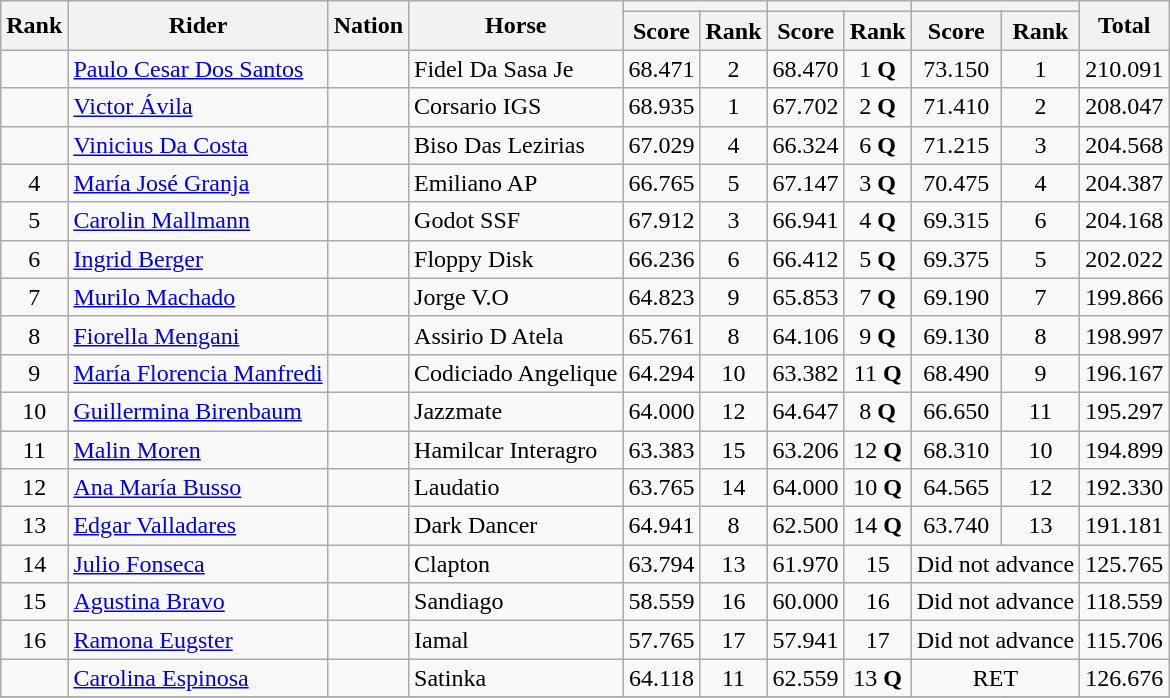<table class="wikitable sortable" style="text-align:center">
<tr>
<th rowspan="2">Rank</th>
<th rowspan="2">Rider</th>
<th rowspan="2">Nation</th>
<th rowspan="2">Horse</th>
<th colspan="2"></th>
<th colspan="2"></th>
<th colspan="2"></th>
<th rowspan="2">Total</th>
</tr>
<tr>
<th>Score</th>
<th>Rank</th>
<th>Score</th>
<th>Rank</th>
<th>Score</th>
<th>Rank</th>
</tr>
<tr>
<td></td>
<td align=left><a href='#'>Paulo Cesar Dos Santos</a></td>
<td align=left></td>
<td align=left>Fidel Da Sasa Je</td>
<td>68.471</td>
<td>2</td>
<td>68.470</td>
<td>1 <strong>Q</strong></td>
<td>73.150</td>
<td>1</td>
<td>210.091</td>
</tr>
<tr>
<td></td>
<td align=left><a href='#'>Victor Ávila</a></td>
<td align=left></td>
<td align=left>Corsario IGS</td>
<td>68.935</td>
<td>1</td>
<td>67.702</td>
<td>2 <strong>Q</strong></td>
<td>71.410</td>
<td>2</td>
<td>208.047</td>
</tr>
<tr>
<td></td>
<td align=left><a href='#'>Vinicius Da Costa</a></td>
<td align=left></td>
<td align=left>Biso Das Lezirias</td>
<td>67.029</td>
<td>4</td>
<td>66.324</td>
<td>6 <strong>Q</strong></td>
<td>71.215</td>
<td>3</td>
<td>204.568</td>
</tr>
<tr>
<td>4</td>
<td align=left><a href='#'>María José Granja</a></td>
<td align=left></td>
<td align=left>Emiliano AP</td>
<td>66.765</td>
<td>5</td>
<td>67.147</td>
<td>3 <strong>Q</strong></td>
<td>70.475</td>
<td>4</td>
<td>204.387</td>
</tr>
<tr>
<td>5</td>
<td align=left><a href='#'>Carolin Mallmann</a></td>
<td align=left></td>
<td align=left>Godot SSF</td>
<td>67.912</td>
<td>3</td>
<td>66.941</td>
<td>4 <strong>Q</strong></td>
<td>69.315</td>
<td>6</td>
<td>204.168</td>
</tr>
<tr>
<td>6</td>
<td align=left><a href='#'>Ingrid Berger</a></td>
<td align=left></td>
<td align=left>Floppy Disk</td>
<td>66.236</td>
<td>6</td>
<td>66.412</td>
<td>5 <strong>Q</strong></td>
<td>69.375</td>
<td>5</td>
<td>202.022</td>
</tr>
<tr>
<td>7</td>
<td align=left><a href='#'>Murilo Machado</a></td>
<td align=left></td>
<td align=left>Jorge V.O</td>
<td>64.823</td>
<td>9</td>
<td>65.853</td>
<td>7 <strong>Q</strong></td>
<td>69.190</td>
<td>7</td>
<td>199.866</td>
</tr>
<tr>
<td>8</td>
<td align=left><a href='#'>Fiorella Mengani</a></td>
<td align=left></td>
<td align=left>Assirio D Atela</td>
<td>65.761</td>
<td>8</td>
<td>64.106</td>
<td>9 <strong>Q</strong></td>
<td>69.130</td>
<td>8</td>
<td>198.997</td>
</tr>
<tr>
<td>9</td>
<td align=left><a href='#'>María Florencia Manfredi</a></td>
<td align=left></td>
<td align=left>Codiciado Angelique</td>
<td>64.294</td>
<td>10</td>
<td>63.382</td>
<td>11 <strong>Q</strong></td>
<td>68.490</td>
<td>9</td>
<td>196.167</td>
</tr>
<tr>
<td>10</td>
<td align=left><a href='#'>Guillermina Birenbaum</a></td>
<td align=left></td>
<td align=left>Jazzmate</td>
<td>64.000</td>
<td>12</td>
<td>64.647</td>
<td>8 <strong>Q</strong></td>
<td>66.650</td>
<td>11</td>
<td>195.297</td>
</tr>
<tr>
<td>11</td>
<td align=left><a href='#'>Malin Moren</a></td>
<td align=left></td>
<td align=left>Hamilcar Interagro</td>
<td>63.383</td>
<td>15</td>
<td>63.206</td>
<td>12 <strong>Q</strong></td>
<td>68.310</td>
<td>10</td>
<td>194.899</td>
</tr>
<tr>
<td>12</td>
<td align=left><a href='#'>Ana María Busso</a></td>
<td align=left></td>
<td align=left>Laudatio</td>
<td>63.765</td>
<td>14</td>
<td>64.000</td>
<td>10 <strong>Q</strong></td>
<td>64.565</td>
<td>12</td>
<td>192.330</td>
</tr>
<tr>
<td>13</td>
<td align=left><a href='#'>Edgar Valladares</a></td>
<td align=left></td>
<td align=left>Dark Dancer</td>
<td>64.941</td>
<td>8</td>
<td>62.500</td>
<td>14 <strong>Q</strong></td>
<td>63.740</td>
<td>13</td>
<td>191.181</td>
</tr>
<tr>
<td>14</td>
<td align=left><a href='#'>Julio Fonseca</a></td>
<td align=left></td>
<td align=left>Clapton</td>
<td>63.794</td>
<td>13</td>
<td>61.970</td>
<td>15</td>
<td colspan="2">Did not advance</td>
<td>125.765</td>
</tr>
<tr>
<td>15</td>
<td align=left><a href='#'>Agustina Bravo</a></td>
<td align=left></td>
<td align=left>Sandiago</td>
<td>58.559</td>
<td>16</td>
<td>60.000</td>
<td>16</td>
<td colspan="2">Did not advance</td>
<td>118.559</td>
</tr>
<tr>
<td>16</td>
<td align=left><a href='#'>Ramona Eugster</a></td>
<td align=left></td>
<td align=left>Iamal</td>
<td>57.765</td>
<td>17</td>
<td>57.941</td>
<td>17</td>
<td colspan="2">Did not advance</td>
<td>115.706</td>
</tr>
<tr>
<td></td>
<td align=left><a href='#'>Carolina Espinosa</a></td>
<td align=left></td>
<td align=left>Satinka</td>
<td>64.118</td>
<td>11</td>
<td>62.559</td>
<td>13 <strong>Q</strong></td>
<td colspan="2">RET</td>
<td>126.676</td>
</tr>
<tr>
</tr>
</table>
